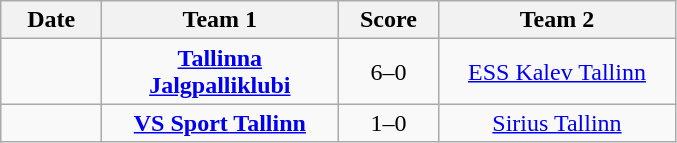<table class="wikitable" style="text-align: center">
<tr>
<th width=60px>Date</th>
<th width=150px>Team 1</th>
<th width=60px>Score</th>
<th width=150px>Team 2</th>
</tr>
<tr>
<td></td>
<td><strong><a href='#'>Tallinna Jalgpalliklubi</a></strong></td>
<td>6–0</td>
<td><a href='#'>ESS Kalev Tallinn</a></td>
</tr>
<tr>
<td></td>
<td><strong><a href='#'>VS Sport Tallinn</a></strong></td>
<td>1–0</td>
<td><a href='#'>Sirius Tallinn</a></td>
</tr>
</table>
